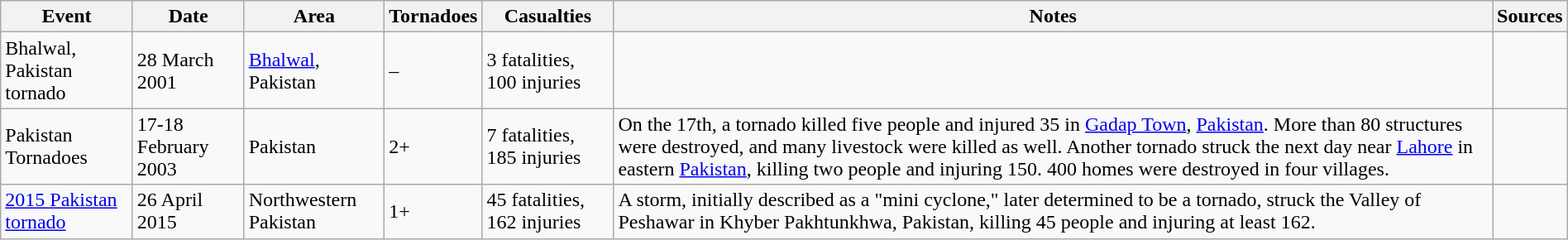<table class="wikitable collapsible sortable" style="width:100%;">
<tr>
<th scope="col" class="unsortable">Event</th>
<th>Date</th>
<th>Area</th>
<th>Tornadoes</th>
<th>Casualties</th>
<th scope="col" class="unsortable">Notes</th>
<th scope="col" class="unsortable">Sources</th>
</tr>
<tr>
<td>Bhalwal, Pakistan tornado</td>
<td>28 March 2001</td>
<td><a href='#'>Bhalwal</a>, Pakistan</td>
<td>–</td>
<td>3 fatalities, 100 injuries</td>
<td></td>
<td></td>
</tr>
<tr>
<td>Pakistan Tornadoes</td>
<td>17-18 February 2003</td>
<td>Pakistan</td>
<td>2+</td>
<td>7 fatalities, 185 injuries</td>
<td>On the 17th, a tornado killed five people and injured 35 in <a href='#'>Gadap Town</a>, <a href='#'>Pakistan</a>. More than 80 structures were destroyed, and many livestock were killed as well. Another tornado struck the next day near <a href='#'>Lahore</a> in eastern <a href='#'>Pakistan</a>, killing two people and injuring 150. 400 homes were destroyed in four villages.</td>
</tr>
<tr>
<td><a href='#'>2015 Pakistan tornado</a></td>
<td>26 April 2015</td>
<td>Northwestern Pakistan</td>
<td>1+</td>
<td>45 fatalities, 162 injuries</td>
<td>A storm, initially described as a "mini cyclone," later determined to be a tornado, struck the Valley of Peshawar in Khyber Pakhtunkhwa, Pakistan, killing 45 people and injuring at least 162.</td>
<td></td>
</tr>
</table>
